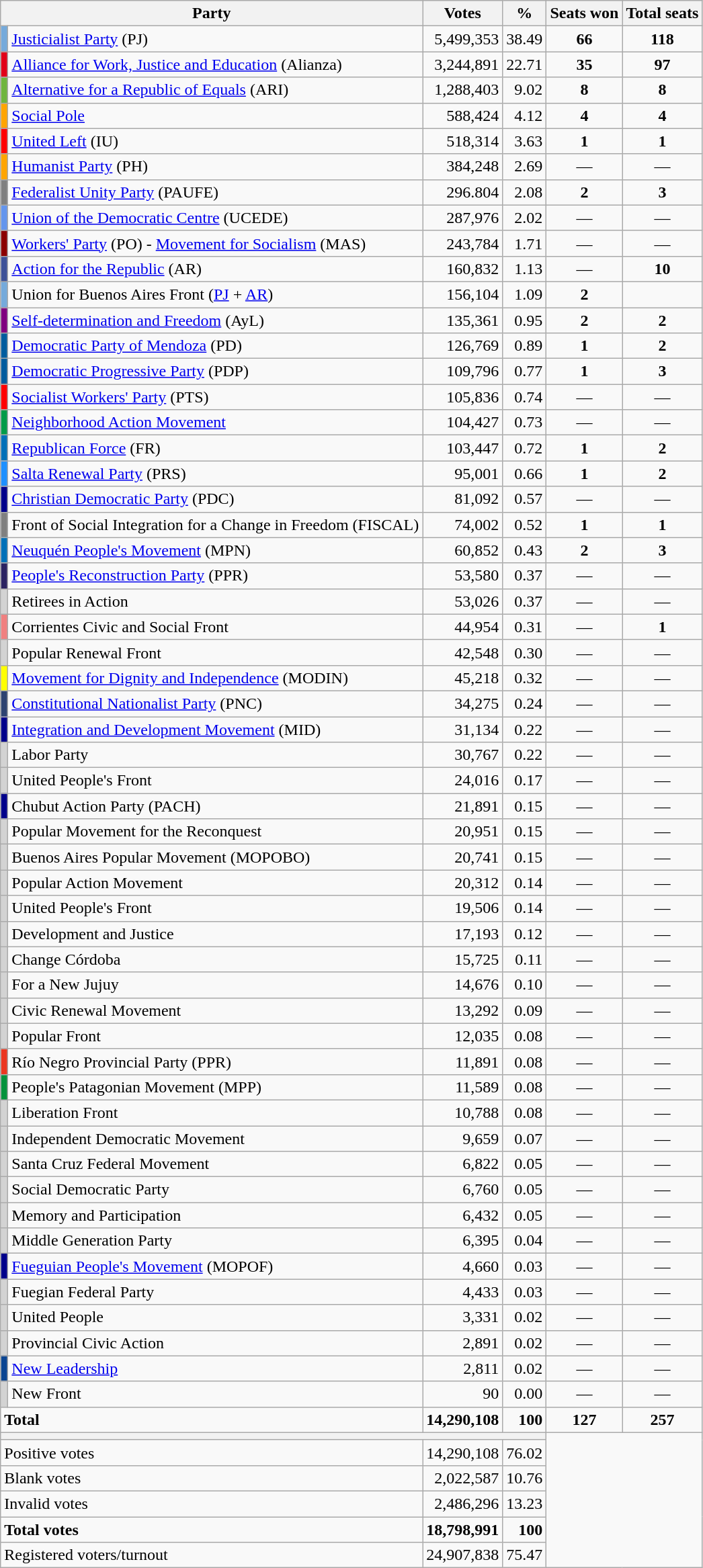<table class="wikitable" style="text-align:right;">
<tr>
<th colspan=2>Party</th>
<th>Votes</th>
<th>%</th>
<th>Seats won</th>
<th>Total seats</th>
</tr>
<tr>
<td bgcolor=#75AADB></td>
<td align=left><a href='#'>Justicialist Party</a> (PJ)</td>
<td>5,499,353</td>
<td>38.49</td>
<td align=center><strong>66</strong></td>
<td align=center><strong>118</strong></td>
</tr>
<tr>
<td bgcolor=#E10019></td>
<td align=left><a href='#'>Alliance for Work, Justice and Education</a> (Alianza)</td>
<td>3,244,891</td>
<td>22.71</td>
<td align=center><strong>35</strong></td>
<td align=center><strong>97</strong></td>
</tr>
<tr>
<td bgcolor=#6fb53e></td>
<td align=left><a href='#'>Alternative for a Republic of Equals</a> (ARI)</td>
<td>1,288,403</td>
<td>9.02</td>
<td align=center><strong>8</strong></td>
<td align=center><strong>8</strong></td>
</tr>
<tr>
<td bgcolor=orange></td>
<td align=left><a href='#'>Social Pole</a></td>
<td>588,424</td>
<td>4.12</td>
<td align=center><strong>4</strong></td>
<td align=center><strong>4</strong></td>
</tr>
<tr>
<td bgcolor=red></td>
<td align=left><a href='#'>United Left</a> (IU)</td>
<td>518,314</td>
<td>3.63</td>
<td align=center><strong>1</strong></td>
<td align=center><strong>1</strong></td>
</tr>
<tr>
<td bgcolor=orange></td>
<td align=left><a href='#'>Humanist Party</a> (PH)</td>
<td>384,248</td>
<td>2.69</td>
<td align=center>—</td>
<td align=center>—</td>
</tr>
<tr>
<td bgcolor=grey></td>
<td align=left><a href='#'>Federalist Unity Party</a> (PAUFE)</td>
<td>296.804</td>
<td>2.08</td>
<td align=center><strong>2</strong></td>
<td align=center><strong>3</strong></td>
</tr>
<tr>
<td bgcolor=#6495ED></td>
<td align=left><a href='#'>Union of the Democratic Centre</a> (UCEDE)</td>
<td>287,976</td>
<td>2.02</td>
<td align=center>—</td>
<td align=center>—</td>
</tr>
<tr>
<td bgcolor=darkred></td>
<td align=left><a href='#'>Workers' Party</a> (PO) - <a href='#'>Movement for Socialism</a> (MAS)</td>
<td>243,784</td>
<td>1.71</td>
<td align=center>—</td>
<td align=center>—</td>
</tr>
<tr>
<td bgcolor=#3E5298></td>
<td align=left><a href='#'>Action for the Republic</a> (AR)</td>
<td>160,832</td>
<td>1.13</td>
<td align=center>—</td>
<td align=center><strong>10</strong></td>
</tr>
<tr>
<td bgcolor=#75AADB></td>
<td align=left>Union for Buenos Aires Front (<a href='#'>PJ</a> + <a href='#'>AR</a>)</td>
<td>156,104</td>
<td>1.09</td>
<td align=center><strong>2</strong></td>
<td align=center></td>
</tr>
<tr>
<td bgcolor=purple></td>
<td align=left><a href='#'>Self-determination and Freedom</a> (AyL)</td>
<td>135,361</td>
<td>0.95</td>
<td align=center><strong>2</strong></td>
<td align=center><strong>2</strong></td>
</tr>
<tr>
<td bgcolor=#005C9E></td>
<td align=left><a href='#'>Democratic Party of Mendoza</a> (PD)</td>
<td>126,769</td>
<td>0.89</td>
<td align=center><strong>1</strong></td>
<td align=center><strong>2</strong></td>
</tr>
<tr>
<td bgcolor=#005C9E></td>
<td align=left><a href='#'>Democratic Progressive Party</a> (PDP)</td>
<td>109,796</td>
<td>0.77</td>
<td align=center><strong>1</strong></td>
<td align=center><strong>3</strong></td>
</tr>
<tr>
<td bgcolor=red></td>
<td align=left><a href='#'>Socialist Workers' Party</a> (PTS)</td>
<td>105,836</td>
<td>0.74</td>
<td align=center>—</td>
<td align=center>—</td>
</tr>
<tr>
<td bgcolor=#029b48></td>
<td align=left><a href='#'>Neighborhood Action Movement</a></td>
<td>104,427</td>
<td>0.73</td>
<td align=center>—</td>
<td align=center>—</td>
</tr>
<tr>
<td bgcolor=#0070B8></td>
<td align=left><a href='#'>Republican Force</a> (FR)</td>
<td>103,447</td>
<td>0.72</td>
<td align=center><strong>1</strong></td>
<td align=center><strong>2</strong></td>
</tr>
<tr>
<td bgcolor=#1E90FF></td>
<td align=left><a href='#'>Salta Renewal Party</a> (PRS)</td>
<td>95,001</td>
<td>0.66</td>
<td align=center><strong>1</strong></td>
<td align=center><strong>2</strong></td>
</tr>
<tr>
<td bgcolor=darkblue></td>
<td align=left><a href='#'>Christian Democratic Party</a> (PDC)</td>
<td>81,092</td>
<td>0.57</td>
<td align=center>—</td>
<td align=center>—</td>
</tr>
<tr>
<td bgcolor=grey></td>
<td align=left>Front of Social Integration for a Change in Freedom (FISCAL)</td>
<td>74,002</td>
<td>0.52</td>
<td align=center><strong>1</strong></td>
<td align=center><strong>1</strong></td>
</tr>
<tr>
<td bgcolor=#0070B8></td>
<td align=left><a href='#'>Neuquén People's Movement</a> (MPN)</td>
<td>60,852</td>
<td>0.43</td>
<td align=center><strong>2</strong></td>
<td align=center><strong>3</strong></td>
</tr>
<tr>
<td bgcolor=#2B2361></td>
<td align=left><a href='#'>People's Reconstruction Party</a> (PPR)</td>
<td>53,580</td>
<td>0.37</td>
<td align=center>—</td>
<td align=center>—</td>
</tr>
<tr>
<td bgcolor=lightgrey></td>
<td align=left>Retirees in Action</td>
<td>53,026</td>
<td>0.37</td>
<td align=center>—</td>
<td align=center>—</td>
</tr>
<tr>
<td bgcolor=#F08080></td>
<td align=left>Corrientes Civic and Social Front</td>
<td>44,954</td>
<td>0.31</td>
<td align=center>—</td>
<td align=center><strong>1</strong></td>
</tr>
<tr>
<td bgcolor=lightgrey></td>
<td align=left>Popular Renewal Front</td>
<td>42,548</td>
<td>0.30</td>
<td align=center>—</td>
<td align=center>—</td>
</tr>
<tr>
<td bgcolor=yellow></td>
<td align=left><a href='#'>Movement for Dignity and Independence</a> (MODIN)</td>
<td>45,218</td>
<td>0.32</td>
<td align=center>—</td>
<td align=center>—</td>
</tr>
<tr>
<td bgcolor=#2E4371></td>
<td align=left><a href='#'>Constitutional Nationalist Party</a> (PNC)</td>
<td>34,275</td>
<td>0.24</td>
<td align=center>—</td>
<td align=center>—</td>
</tr>
<tr>
<td bgcolor=darkblue></td>
<td align=left><a href='#'>Integration and Development Movement</a> (MID)</td>
<td>31,134</td>
<td>0.22</td>
<td align=center>—</td>
<td align=center>—</td>
</tr>
<tr>
<td bgcolor=lightgrey></td>
<td align=left>Labor Party</td>
<td>30,767</td>
<td>0.22</td>
<td align=center>—</td>
<td align=center>—</td>
</tr>
<tr>
<td bgcolor=lightgrey></td>
<td align=left>United People's Front</td>
<td>24,016</td>
<td>0.17</td>
<td align=center>—</td>
<td align=center>—</td>
</tr>
<tr>
<td bgcolor=darkblue></td>
<td align=left>Chubut Action Party (PACH)</td>
<td>21,891</td>
<td>0.15</td>
<td align=center>—</td>
<td align=center>—</td>
</tr>
<tr>
<td bgcolor=lightgrey></td>
<td align=left>Popular Movement for the Reconquest</td>
<td>20,951</td>
<td>0.15</td>
<td align=center>—</td>
<td align=center>—</td>
</tr>
<tr>
<td bgcolor=lightgrey></td>
<td align=left>Buenos Aires Popular Movement (MOPOBO)</td>
<td>20,741</td>
<td>0.15</td>
<td align=center>—</td>
<td align=center>—</td>
</tr>
<tr>
<td bgcolor=lightgrey></td>
<td align=left>Popular Action Movement</td>
<td>20,312</td>
<td>0.14</td>
<td align=center>—</td>
<td align=center>—</td>
</tr>
<tr>
<td bgcolor=lightgrey></td>
<td align=left>United People's Front</td>
<td>19,506</td>
<td>0.14</td>
<td align=center>—</td>
<td align=center>—</td>
</tr>
<tr>
<td bgcolor=lightgrey></td>
<td align=left>Development and Justice</td>
<td>17,193</td>
<td>0.12</td>
<td align=center>—</td>
<td align=center>—</td>
</tr>
<tr>
<td bgcolor=lightgrey></td>
<td align=left>Change Córdoba</td>
<td>15,725</td>
<td>0.11</td>
<td align=center>—</td>
<td align=center>—</td>
</tr>
<tr>
<td bgcolor=lightgrey></td>
<td align=left>For a New Jujuy</td>
<td>14,676</td>
<td>0.10</td>
<td align=center>—</td>
<td align=center>—</td>
</tr>
<tr>
<td bgcolor=lightgrey></td>
<td align=left>Civic Renewal Movement</td>
<td>13,292</td>
<td>0.09</td>
<td align=center>—</td>
<td align=center>—</td>
</tr>
<tr>
<td bgcolor=lightgrey></td>
<td align=left>Popular Front</td>
<td>12,035</td>
<td>0.08</td>
<td align=center>—</td>
<td align=center>—</td>
</tr>
<tr>
<td bgcolor=#EB3721></td>
<td align=left>Río Negro Provincial Party (PPR)</td>
<td>11,891</td>
<td>0.08</td>
<td align=center>—</td>
<td align=center>—</td>
</tr>
<tr>
<td bgcolor=#04923c></td>
<td align=left>People's Patagonian Movement (MPP)</td>
<td>11,589</td>
<td>0.08</td>
<td align=center>—</td>
<td align=center>—</td>
</tr>
<tr>
<td bgcolor=lightgrey></td>
<td align=left>Liberation Front</td>
<td>10,788</td>
<td>0.08</td>
<td align=center>—</td>
<td align=center>—</td>
</tr>
<tr>
<td bgcolor=lightgrey></td>
<td align=left>Independent Democratic Movement</td>
<td>9,659</td>
<td>0.07</td>
<td align=center>—</td>
<td align=center>—</td>
</tr>
<tr>
<td bgcolor=lightgrey></td>
<td align=left>Santa Cruz Federal Movement</td>
<td>6,822</td>
<td>0.05</td>
<td align=center>—</td>
<td align=center>—</td>
</tr>
<tr>
<td bgcolor=lightgrey></td>
<td align=left>Social Democratic Party</td>
<td>6,760</td>
<td>0.05</td>
<td align=center>—</td>
<td align=center>—</td>
</tr>
<tr>
<td bgcolor=lightgrey></td>
<td align=left>Memory and Participation</td>
<td>6,432</td>
<td>0.05</td>
<td align=center>—</td>
<td align=center>—</td>
</tr>
<tr>
<td bgcolor=lightgrey></td>
<td align=left>Middle Generation Party</td>
<td>6,395</td>
<td>0.04</td>
<td align=center>—</td>
<td align=center>—</td>
</tr>
<tr>
<td bgcolor=darkblue></td>
<td align=left><a href='#'>Fueguian People's Movement</a> (MOPOF)</td>
<td>4,660</td>
<td>0.03</td>
<td align=center>—</td>
<td align=center>—</td>
</tr>
<tr>
<td bgcolor=lightgrey></td>
<td align=left>Fuegian Federal Party</td>
<td>4,433</td>
<td>0.03</td>
<td align=center>—</td>
<td align=center>—</td>
</tr>
<tr>
<td bgcolor=lightgrey></td>
<td align=left>United People</td>
<td>3,331</td>
<td>0.02</td>
<td align=center>—</td>
<td align=center>—</td>
</tr>
<tr>
<td bgcolor=lightgrey></td>
<td align=left>Provincial Civic Action</td>
<td>2,891</td>
<td>0.02</td>
<td align=center>—</td>
<td align=center>—</td>
</tr>
<tr>
<td bgcolor=#0b4592></td>
<td align=left><a href='#'>New Leadership</a></td>
<td>2,811</td>
<td>0.02</td>
<td align=center>—</td>
<td align=center>—</td>
</tr>
<tr>
<td bgcolor=lightgrey></td>
<td align=left>New Front</td>
<td>90</td>
<td>0.00</td>
<td align=center>—</td>
<td align=center>—</td>
</tr>
<tr style="font-weight:bold">
<td colspan=2 align=left>Total</td>
<td>14,290,108</td>
<td>100</td>
<td align=center><strong>127</strong></td>
<td align=center><strong>257</strong></td>
</tr>
<tr>
<th colspan=4></th>
<td rowspan=6 colspan=2></td>
</tr>
<tr>
<td align=left colspan=2>Positive votes</td>
<td>14,290,108</td>
<td>76.02</td>
</tr>
<tr>
<td align=left colspan=2>Blank votes</td>
<td>2,022,587</td>
<td>10.76</td>
</tr>
<tr>
<td align=left colspan=2>Invalid votes</td>
<td>2,486,296</td>
<td>13.23</td>
</tr>
<tr style="font-weight:bold">
<td align=left colspan=2>Total votes</td>
<td>18,798,991</td>
<td>100</td>
</tr>
<tr>
<td align=left colspan=2>Registered voters/turnout</td>
<td>24,907,838</td>
<td>75.47</td>
</tr>
</table>
